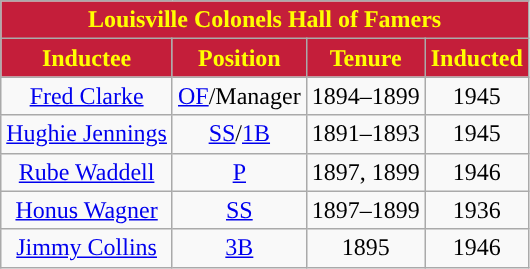<table class="wikitable" style="text-align:center">
<tr>
<th colspan=4 style="background:#C41E3A; color:#FFFF00">Louisville Colonels Hall of Famers</th>
</tr>
<tr>
<th style="background:#C41E3A; color:#FFFF00">Inductee</th>
<th style="background:#C41E3A; color:#FFFF00">Position</th>
<th style="background:#C41E3A; color:#FFFF00">Tenure</th>
<th style="background:#C41E3A; color:#FFFF00">Inducted</th>
</tr>
<tr>
<td><a href='#'>Fred Clarke</a></td>
<td><a href='#'>OF</a>/Manager</td>
<td>1894–1899</td>
<td>1945</td>
</tr>
<tr>
<td><a href='#'>Hughie Jennings</a></td>
<td><a href='#'>SS</a>/<a href='#'>1B</a></td>
<td>1891–1893</td>
<td>1945</td>
</tr>
<tr>
<td><a href='#'>Rube Waddell</a></td>
<td><a href='#'>P</a></td>
<td>1897, 1899</td>
<td>1946</td>
</tr>
<tr>
<td><a href='#'>Honus Wagner</a></td>
<td><a href='#'>SS</a></td>
<td>1897–1899</td>
<td>1936</td>
</tr>
<tr>
<td><a href='#'>Jimmy Collins</a></td>
<td><a href='#'>3B</a></td>
<td>1895</td>
<td>1946</td>
</tr>
</table>
